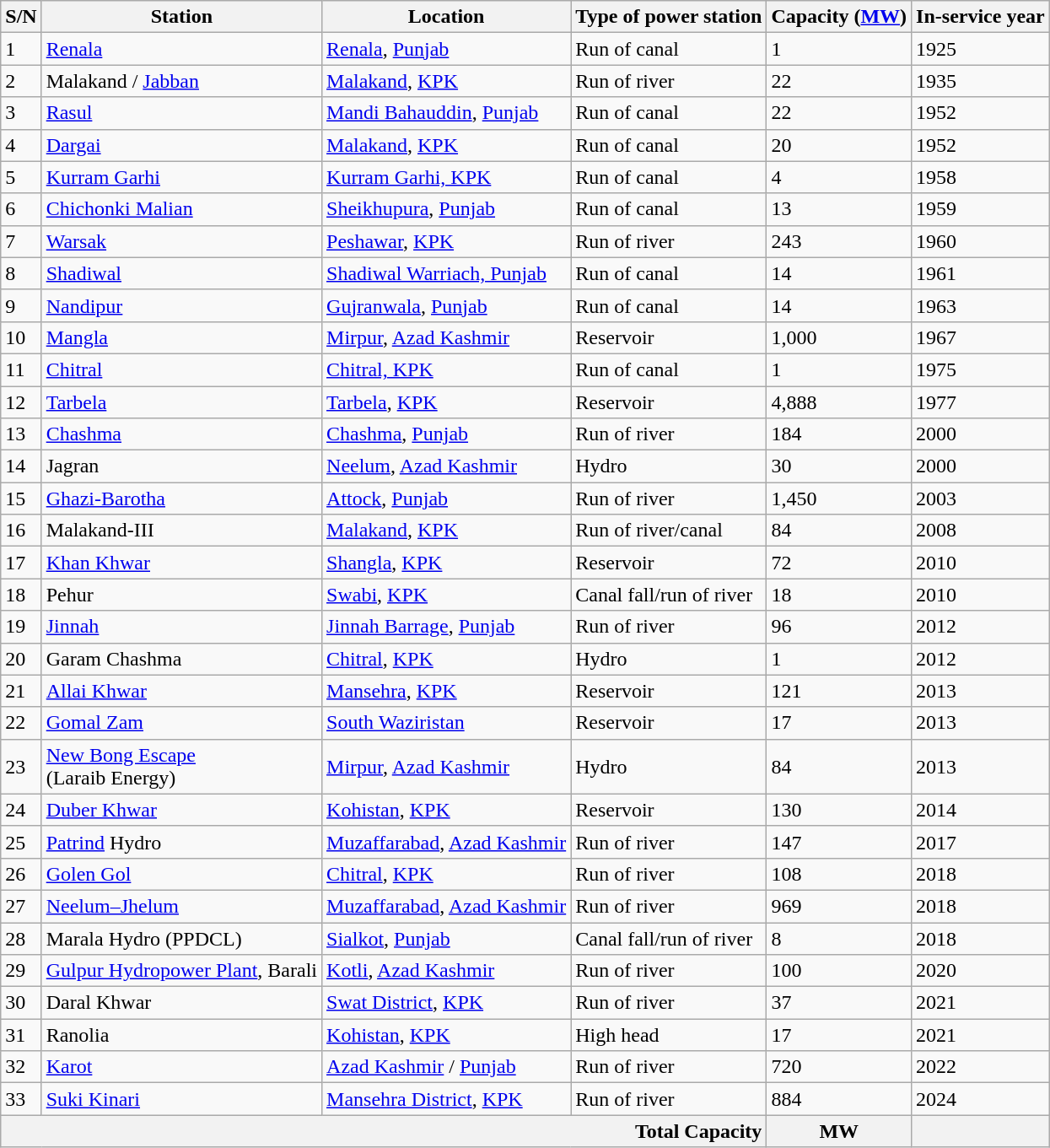<table class="wikitable sortable">
<tr>
<th>S/N</th>
<th>Station</th>
<th>Location</th>
<th>Type of power station</th>
<th>Capacity (<a href='#'>MW</a>)</th>
<th>In-service year</th>
</tr>
<tr>
<td>1</td>
<td><a href='#'>Renala</a></td>
<td><a href='#'>Renala</a>, <a href='#'>Punjab</a></td>
<td>Run of canal</td>
<td>1</td>
<td>1925</td>
</tr>
<tr>
<td>2</td>
<td>Malakand / <a href='#'>Jabban</a></td>
<td><a href='#'>Malakand</a>, <a href='#'>KPK</a></td>
<td>Run of river</td>
<td>22</td>
<td>1935</td>
</tr>
<tr>
<td>3</td>
<td><a href='#'>Rasul</a></td>
<td><a href='#'>Mandi Bahauddin</a>, <a href='#'>Punjab</a></td>
<td>Run of canal</td>
<td>22</td>
<td>1952</td>
</tr>
<tr>
<td>4</td>
<td><a href='#'>Dargai</a></td>
<td><a href='#'>Malakand</a>, <a href='#'>KPK</a></td>
<td>Run of canal</td>
<td>20</td>
<td>1952</td>
</tr>
<tr>
<td>5</td>
<td><a href='#'>Kurram Garhi</a></td>
<td><a href='#'>Kurram Garhi, KPK</a></td>
<td>Run of canal</td>
<td>4</td>
<td>1958</td>
</tr>
<tr>
<td>6</td>
<td><a href='#'>Chichonki Malian</a></td>
<td><a href='#'>Sheikhupura</a>, <a href='#'>Punjab</a></td>
<td>Run of canal</td>
<td>13</td>
<td>1959</td>
</tr>
<tr>
<td>7</td>
<td><a href='#'>Warsak</a></td>
<td><a href='#'>Peshawar</a>, <a href='#'>KPK</a></td>
<td>Run of river</td>
<td>243</td>
<td>1960</td>
</tr>
<tr>
<td>8</td>
<td><a href='#'>Shadiwal</a></td>
<td><a href='#'>Shadiwal Warriach, Punjab</a></td>
<td>Run of canal</td>
<td>14</td>
<td>1961</td>
</tr>
<tr>
<td>9</td>
<td><a href='#'>Nandipur</a></td>
<td><a href='#'>Gujranwala</a>, <a href='#'>Punjab</a></td>
<td>Run of canal</td>
<td>14</td>
<td>1963</td>
</tr>
<tr>
<td>10</td>
<td><a href='#'>Mangla</a></td>
<td><a href='#'>Mirpur</a>, <a href='#'>Azad Kashmir</a></td>
<td>Reservoir</td>
<td>1,000</td>
<td>1967</td>
</tr>
<tr>
<td>11</td>
<td><a href='#'>Chitral</a></td>
<td><a href='#'>Chitral, KPK</a></td>
<td>Run of canal</td>
<td>1</td>
<td>1975</td>
</tr>
<tr>
<td>12</td>
<td><a href='#'>Tarbela</a></td>
<td><a href='#'>Tarbela</a>, <a href='#'>KPK</a></td>
<td>Reservoir</td>
<td>4,888</td>
<td>1977</td>
</tr>
<tr>
<td>13</td>
<td><a href='#'>Chashma</a></td>
<td><a href='#'>Chashma</a>, <a href='#'>Punjab</a></td>
<td>Run of river</td>
<td>184</td>
<td>2000</td>
</tr>
<tr>
<td>14</td>
<td>Jagran</td>
<td><a href='#'>Neelum</a>, <a href='#'>Azad Kashmir</a></td>
<td>Hydro</td>
<td>30</td>
<td>2000</td>
</tr>
<tr>
<td>15</td>
<td><a href='#'>Ghazi-Barotha</a></td>
<td><a href='#'>Attock</a>, <a href='#'>Punjab</a></td>
<td>Run of river</td>
<td>1,450</td>
<td>2003</td>
</tr>
<tr>
<td>16</td>
<td>Malakand-III</td>
<td><a href='#'>Malakand</a>, <a href='#'>KPK</a></td>
<td>Run of river/canal</td>
<td>84</td>
<td>2008</td>
</tr>
<tr>
<td>17</td>
<td><a href='#'>Khan Khwar</a></td>
<td><a href='#'>Shangla</a>, <a href='#'>KPK</a></td>
<td>Reservoir</td>
<td>72</td>
<td>2010</td>
</tr>
<tr>
<td>18</td>
<td>Pehur</td>
<td><a href='#'>Swabi</a>, <a href='#'>KPK</a></td>
<td>Canal fall/run of river</td>
<td>18</td>
<td>2010</td>
</tr>
<tr>
<td>19</td>
<td><a href='#'>Jinnah</a></td>
<td><a href='#'>Jinnah Barrage</a>, <a href='#'>Punjab</a></td>
<td>Run of river</td>
<td>96</td>
<td>2012</td>
</tr>
<tr>
<td>20</td>
<td>Garam Chashma</td>
<td><a href='#'>Chitral</a>, <a href='#'>KPK</a></td>
<td>Hydro</td>
<td>1</td>
<td>2012</td>
</tr>
<tr>
<td>21</td>
<td><a href='#'>Allai Khwar</a></td>
<td><a href='#'>Mansehra</a>, <a href='#'>KPK</a></td>
<td>Reservoir</td>
<td>121</td>
<td>2013</td>
</tr>
<tr>
<td>22</td>
<td><a href='#'>Gomal Zam</a></td>
<td><a href='#'>South Waziristan</a></td>
<td>Reservoir</td>
<td>17</td>
<td>2013</td>
</tr>
<tr>
<td>23</td>
<td><a href='#'>New Bong Escape</a><br>(Laraib Energy)</td>
<td><a href='#'>Mirpur</a>, <a href='#'>Azad Kashmir</a></td>
<td>Hydro</td>
<td>84</td>
<td>2013</td>
</tr>
<tr>
<td>24</td>
<td><a href='#'>Duber Khwar</a></td>
<td><a href='#'>Kohistan</a>, <a href='#'>KPK</a></td>
<td>Reservoir</td>
<td>130</td>
<td>2014</td>
</tr>
<tr>
<td>25</td>
<td><a href='#'>Patrind</a> Hydro</td>
<td><a href='#'>Muzaffarabad</a>, <a href='#'>Azad Kashmir</a></td>
<td>Run of river</td>
<td>147</td>
<td>2017</td>
</tr>
<tr>
<td>26</td>
<td><a href='#'>Golen Gol</a></td>
<td><a href='#'>Chitral</a>, <a href='#'>KPK</a></td>
<td>Run of river</td>
<td>108</td>
<td>2018</td>
</tr>
<tr>
<td>27</td>
<td><a href='#'>Neelum–Jhelum</a></td>
<td><a href='#'>Muzaffarabad</a>, <a href='#'>Azad Kashmir</a></td>
<td>Run of river</td>
<td>969</td>
<td>2018</td>
</tr>
<tr>
<td>28</td>
<td>Marala Hydro (PPDCL)</td>
<td><a href='#'>Sialkot</a>, <a href='#'>Punjab</a></td>
<td>Canal fall/run of river</td>
<td>8</td>
<td>2018</td>
</tr>
<tr>
<td>29</td>
<td><a href='#'>Gulpur Hydropower Plant</a>, Barali</td>
<td><a href='#'>Kotli</a>, <a href='#'>Azad Kashmir</a></td>
<td>Run of river</td>
<td>100</td>
<td>2020</td>
</tr>
<tr>
<td>30</td>
<td>Daral Khwar</td>
<td><a href='#'>Swat District</a>, <a href='#'>KPK</a></td>
<td>Run of river</td>
<td>37</td>
<td>2021</td>
</tr>
<tr>
<td>31</td>
<td>Ranolia</td>
<td><a href='#'>Kohistan</a>, <a href='#'>KPK</a></td>
<td>High head</td>
<td>17</td>
<td>2021</td>
</tr>
<tr>
<td>32</td>
<td><a href='#'>Karot</a></td>
<td><a href='#'>Azad Kashmir</a> / <a href='#'>Punjab</a></td>
<td>Run of river</td>
<td>720</td>
<td>2022</td>
</tr>
<tr>
<td>33</td>
<td><a href='#'>Suki Kinari</a></td>
<td><a href='#'>Mansehra District</a>, <a href='#'>KPK</a></td>
<td>Run of river</td>
<td>884</td>
<td>2024</td>
</tr>
<tr>
<th colspan="4" style="text-align:right;"><strong>Total Capacity</strong></th>
<th style="text-align:center;"><strong> MW</strong></th>
<th></th>
</tr>
</table>
